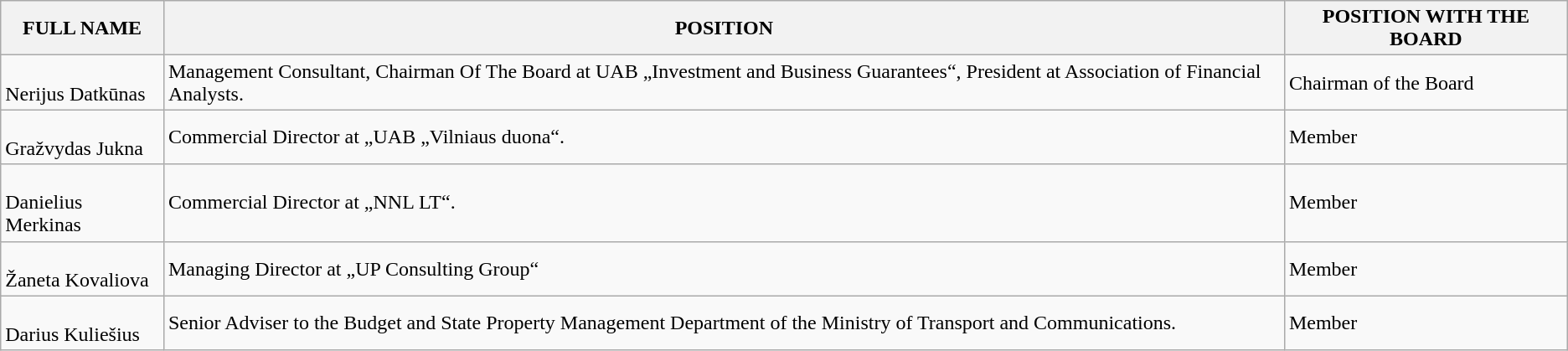<table class="wikitable">
<tr>
<th>FULL NAME</th>
<th>POSITION</th>
<th>POSITION WITH THE BOARD</th>
</tr>
<tr>
<td><br>Nerijus Datkūnas</td>
<td>Management Consultant, Chairman Of The Board at UAB „Investment and Business Guarantees“, President at Association of Financial Analysts.</td>
<td>Chairman of the Board</td>
</tr>
<tr>
<td><br>Gražvydas Jukna</td>
<td>Commercial Director at „UAB „Vilniaus duona“.</td>
<td>Member</td>
</tr>
<tr>
<td><br>Danielius Merkinas</td>
<td>Commercial Director at „NNL LT“.</td>
<td>Member</td>
</tr>
<tr>
<td><br>Žaneta Kovaliova</td>
<td>Managing Director at „UP Consulting Group“</td>
<td>Member</td>
</tr>
<tr>
<td><br>Darius Kuliešius</td>
<td>Senior Adviser to the Budget and State Property Management Department of the Ministry of Transport and Communications.</td>
<td>Member</td>
</tr>
</table>
